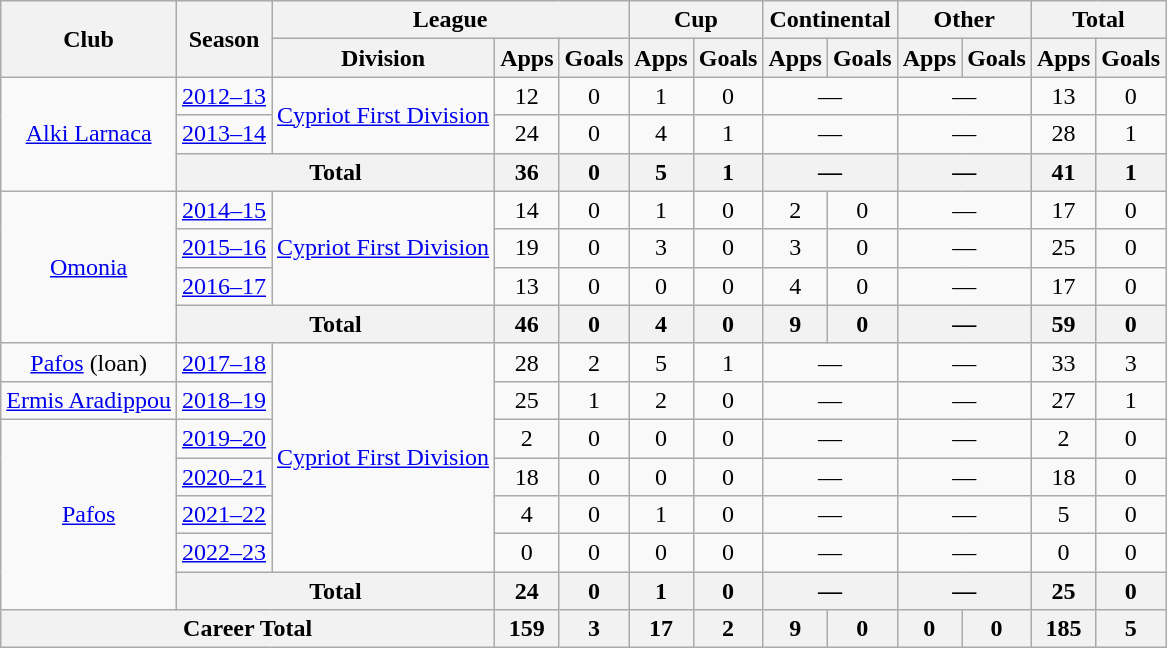<table class="wikitable" style="text-align:center;">
<tr>
<th rowspan="2">Club</th>
<th rowspan="2">Season</th>
<th colspan="3">League</th>
<th colspan="2">Cup</th>
<th colspan="2">Continental</th>
<th colspan="2">Other</th>
<th colspan="2">Total</th>
</tr>
<tr>
<th>Division</th>
<th>Apps</th>
<th>Goals</th>
<th>Apps</th>
<th>Goals</th>
<th>Apps</th>
<th>Goals</th>
<th>Apps</th>
<th>Goals</th>
<th>Apps</th>
<th>Goals</th>
</tr>
<tr>
<td rowspan="3"><a href='#'>Alki Larnaca</a></td>
<td><a href='#'>2012–13</a></td>
<td rowspan="2"><a href='#'>Cypriot First Division</a></td>
<td>12</td>
<td>0</td>
<td>1</td>
<td>0</td>
<td colspan=2>—</td>
<td colspan=2>—</td>
<td>13</td>
<td>0</td>
</tr>
<tr>
<td><a href='#'>2013–14</a></td>
<td>24</td>
<td>0</td>
<td>4</td>
<td>1</td>
<td colspan=2>—</td>
<td colspan=2>—</td>
<td>28</td>
<td>1</td>
</tr>
<tr>
<th colspan="2">Total</th>
<th>36</th>
<th>0</th>
<th>5</th>
<th>1</th>
<th colspan=2>—</th>
<th colspan=2>—</th>
<th>41</th>
<th>1</th>
</tr>
<tr>
<td rowspan="4"><a href='#'>Omonia</a></td>
<td><a href='#'>2014–15</a></td>
<td rowspan="3"><a href='#'>Cypriot First Division</a></td>
<td>14</td>
<td>0</td>
<td>1</td>
<td>0</td>
<td>2</td>
<td>0</td>
<td colspan=2>—</td>
<td>17</td>
<td>0</td>
</tr>
<tr>
<td><a href='#'>2015–16</a></td>
<td>19</td>
<td>0</td>
<td>3</td>
<td>0</td>
<td>3</td>
<td>0</td>
<td colspan=2>—</td>
<td>25</td>
<td>0</td>
</tr>
<tr>
<td><a href='#'>2016–17</a></td>
<td>13</td>
<td>0</td>
<td>0</td>
<td>0</td>
<td>4</td>
<td>0</td>
<td colspan=2>—</td>
<td>17</td>
<td>0</td>
</tr>
<tr>
<th colspan="2">Total</th>
<th>46</th>
<th>0</th>
<th>4</th>
<th>0</th>
<th>9</th>
<th>0</th>
<th colspan=2>—</th>
<th>59</th>
<th>0</th>
</tr>
<tr>
<td><a href='#'>Pafos</a> (loan)</td>
<td><a href='#'>2017–18</a></td>
<td rowspan="6"><a href='#'>Cypriot First Division</a></td>
<td>28</td>
<td>2</td>
<td>5</td>
<td>1</td>
<td colspan=2>—</td>
<td colspan=2>—</td>
<td>33</td>
<td>3</td>
</tr>
<tr>
<td><a href='#'>Ermis Aradippou</a></td>
<td><a href='#'>2018–19</a></td>
<td>25</td>
<td>1</td>
<td>2</td>
<td>0</td>
<td colspan=2>—</td>
<td colspan=2>—</td>
<td>27</td>
<td>1</td>
</tr>
<tr>
<td rowspan="5"><a href='#'>Pafos</a></td>
<td><a href='#'>2019–20</a></td>
<td>2</td>
<td>0</td>
<td>0</td>
<td>0</td>
<td colspan=2>—</td>
<td colspan=2>—</td>
<td>2</td>
<td>0</td>
</tr>
<tr>
<td><a href='#'>2020–21</a></td>
<td>18</td>
<td>0</td>
<td>0</td>
<td>0</td>
<td colspan=2>—</td>
<td colspan=2>—</td>
<td>18</td>
<td>0</td>
</tr>
<tr>
<td><a href='#'>2021–22</a></td>
<td>4</td>
<td>0</td>
<td>1</td>
<td>0</td>
<td colspan=2>—</td>
<td colspan=2>—</td>
<td>5</td>
<td>0</td>
</tr>
<tr>
<td><a href='#'>2022–23</a></td>
<td>0</td>
<td>0</td>
<td>0</td>
<td>0</td>
<td colspan=2>—</td>
<td colspan=2>—</td>
<td>0</td>
<td>0</td>
</tr>
<tr>
<th colspan="2">Total</th>
<th>24</th>
<th>0</th>
<th>1</th>
<th>0</th>
<th colspan=2>—</th>
<th colspan=2>—</th>
<th>25</th>
<th>0</th>
</tr>
<tr>
<th colspan="3">Career Total</th>
<th>159</th>
<th>3</th>
<th>17</th>
<th>2</th>
<th>9</th>
<th>0</th>
<th>0</th>
<th>0</th>
<th>185</th>
<th>5</th>
</tr>
</table>
